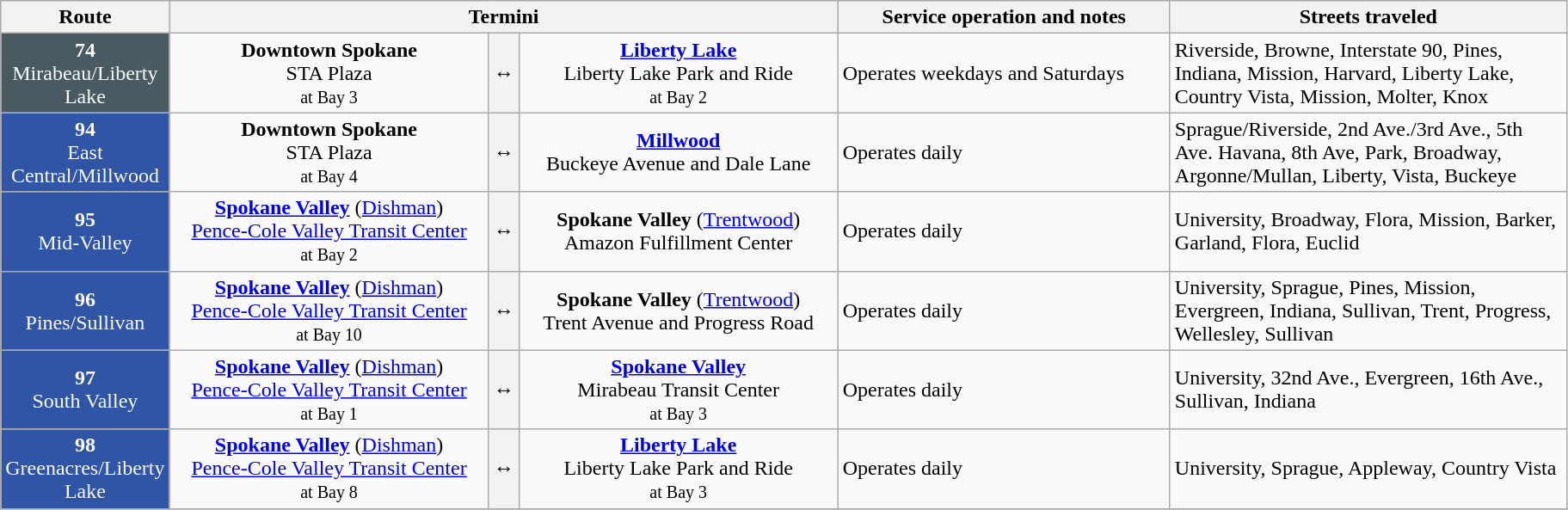<table class=wikitable style="font-size: 100%;" text-valign="center"|>
<tr>
<th width="100px">Route</th>
<th colspan=3>Termini</th>
<th width="250px">Service operation and notes</th>
<th width="300px">Streets traveled</th>
</tr>
<tr>
<td style="background:#495a60; color:white" align="center" valign=center><div><strong>74</strong><br>Mirabeau/Liberty Lake</div></td>
<td ! width="240px" align="center"><strong>Downtown Spokane</strong><br>STA Plaza<br><small>at Bay 3</small></td>
<th><span>↔</span></th>
<td ! width="240px" align="center"><strong><a href='#'>Liberty Lake</a></strong><br>Liberty Lake Park and Ride<br><small>at Bay 2</small></td>
<td>Operates weekdays and Saturdays</td>
<td>Riverside, Browne, Interstate 90, Pines, Indiana, Mission, Harvard, Liberty Lake, Country Vista, Mission, Molter, Knox</td>
</tr>
<tr>
<td style="background:#3054a6; color:white" align="center" valign=center><div><strong>94</strong><br>East Central/Millwood</div></td>
<td ! width="240px" align="center"><strong>Downtown Spokane</strong><br>STA Plaza<br><small>at Bay 4</small></td>
<th><span>↔</span></th>
<td ! width="240px" align="center"><strong><a href='#'>Millwood</a></strong><br>Buckeye Avenue and Dale Lane</td>
<td>Operates daily</td>
<td>Sprague/Riverside, 2nd Ave./3rd Ave., 5th Ave. Havana, 8th Ave, Park, Broadway, Argonne/Mullan, Liberty, Vista, Buckeye</td>
</tr>
<tr>
<td style="background:#3054a6; color:white" align="center" valign=center><div><strong>95</strong><br>Mid-Valley</div></td>
<td ! width="240px" align="center"><strong><a href='#'>Spokane Valley</a></strong> (<a href='#'>Dishman</a>)<br><a href='#'>Pence-Cole Valley Transit Center</a><br><small>at Bay 2</small></td>
<th><span>↔</span></th>
<td ! width="240px" align="center"><strong>Spokane Valley</strong> (<a href='#'>Trentwood</a>)<br>Amazon Fulfillment Center</td>
<td>Operates daily</td>
<td>University, Broadway, Flora, Mission, Barker, Garland, Flora, Euclid</td>
</tr>
<tr>
<td style="background:#3054a6; color:white" align="center" valign=center><div><strong>96</strong><br>Pines/Sullivan</div></td>
<td ! width="240px" align="center"><strong><a href='#'>Spokane Valley</a></strong> (<a href='#'>Dishman</a>)<br><a href='#'>Pence-Cole Valley Transit Center</a><br><small>at Bay 10</small></td>
<th><span>↔</span></th>
<td ! width="240px" align="center"><strong>Spokane Valley</strong> (<a href='#'>Trentwood</a>)<br>Trent Avenue and Progress Road</td>
<td>Operates daily</td>
<td>University, Sprague, Pines, Mission, Evergreen, Indiana, Sullivan, Trent, Progress, Wellesley, Sullivan</td>
</tr>
<tr>
<td style="background:#3054a6; color:white" align="center" valign=center><div><strong>97</strong><br>South Valley</div></td>
<td ! width="240px" align="center"><strong><a href='#'>Spokane Valley</a></strong> (<a href='#'>Dishman</a>)<br><a href='#'>Pence-Cole Valley Transit Center</a><br><small>at Bay 1</small></td>
<th><span>↔</span></th>
<td ! width="240px" align="center"><strong><a href='#'>Spokane Valley</a></strong><br>Mirabeau Transit Center<br><small>at Bay 3</small></td>
<td>Operates daily</td>
<td>University, 32nd Ave., Evergreen, 16th Ave., Sullivan, Indiana</td>
</tr>
<tr>
<td style="background:#3054a6; color:white" align="center" valign=center><div><strong>98</strong><br>Greenacres/Liberty Lake</div></td>
<td ! width="240px" align="center"><strong><a href='#'>Spokane Valley</a></strong> (<a href='#'>Dishman</a>)<br><a href='#'>Pence-Cole Valley Transit Center</a><br><small>at Bay 8</small></td>
<th><span>↔</span></th>
<td ! width="240px" align="center"><strong><a href='#'>Liberty Lake</a></strong><br>Liberty Lake Park and Ride<br><small>at Bay 3</small></td>
<td>Operates daily</td>
<td>University, Sprague, Appleway, Country Vista</td>
</tr>
<tr>
</tr>
</table>
